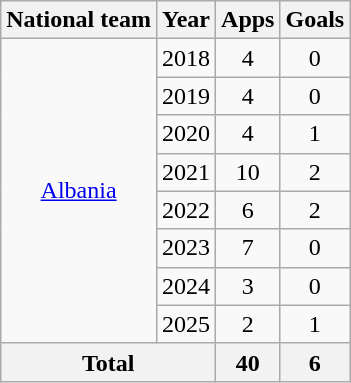<table class="wikitable" style="text-align:center">
<tr>
<th>National team</th>
<th>Year</th>
<th>Apps</th>
<th>Goals</th>
</tr>
<tr>
<td rowspan="8"><a href='#'>Albania</a></td>
<td>2018</td>
<td>4</td>
<td>0</td>
</tr>
<tr>
<td>2019</td>
<td>4</td>
<td>0</td>
</tr>
<tr>
<td>2020</td>
<td>4</td>
<td>1</td>
</tr>
<tr>
<td>2021</td>
<td>10</td>
<td>2</td>
</tr>
<tr>
<td>2022</td>
<td>6</td>
<td>2</td>
</tr>
<tr>
<td>2023</td>
<td>7</td>
<td>0</td>
</tr>
<tr>
<td>2024</td>
<td>3</td>
<td>0</td>
</tr>
<tr>
<td>2025</td>
<td>2</td>
<td>1</td>
</tr>
<tr>
<th colspan="2">Total</th>
<th>40</th>
<th>6</th>
</tr>
</table>
